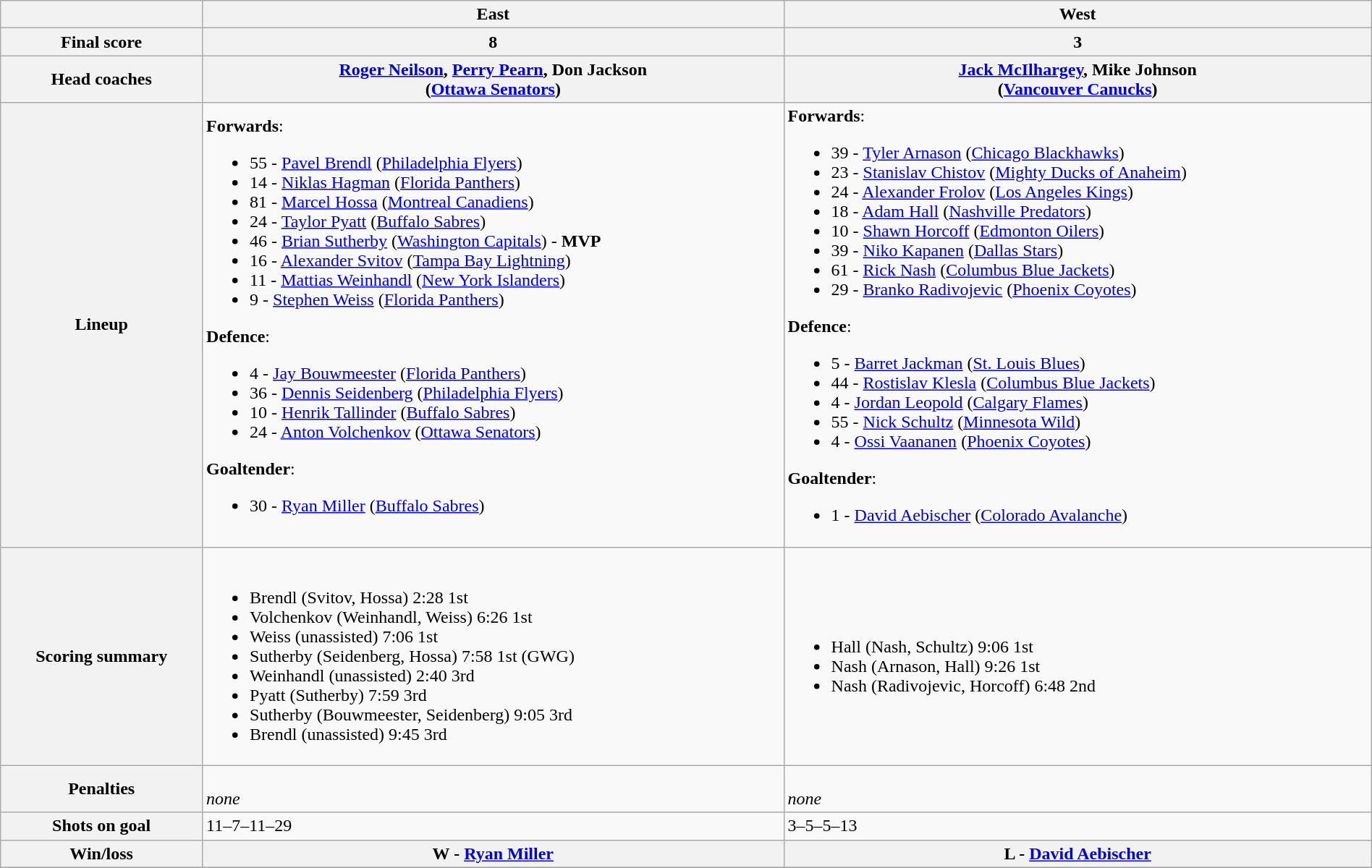<table class="wikitable" style="width:100%">
<tr>
<th></th>
<th>East</th>
<th>West</th>
</tr>
<tr>
<th>Final score</th>
<th>8</th>
<th>3</th>
</tr>
<tr>
<th>Head coaches</th>
<th><a href='#'>Roger Neilson</a>, <a href='#'>Perry Pearn</a>, Don Jackson<br> (<a href='#'>Ottawa Senators</a>)</th>
<th><a href='#'>Jack McIlhargey</a>, Mike Johnson <br>(<a href='#'>Vancouver Canucks</a>)</th>
</tr>
<tr>
<th>Lineup</th>
<td><strong>Forwards</strong>:<br><ul><li>55 - <a href='#'>Pavel Brendl</a> (<a href='#'>Philadelphia Flyers</a>)</li><li>14 - <a href='#'>Niklas Hagman</a> (<a href='#'>Florida Panthers</a>)</li><li>81 - <a href='#'>Marcel Hossa</a> (<a href='#'>Montreal Canadiens</a>)</li><li>24 - <a href='#'>Taylor Pyatt</a> (<a href='#'>Buffalo Sabres</a>)</li><li>46 - <a href='#'>Brian Sutherby</a> (<a href='#'>Washington Capitals</a>) - <strong>MVP</strong></li><li>16 - <a href='#'>Alexander Svitov</a> (<a href='#'>Tampa Bay Lightning</a>)</li><li>11 - <a href='#'>Mattias Weinhandl</a> (<a href='#'>New York Islanders</a>)</li><li>9 - <a href='#'>Stephen Weiss</a> (<a href='#'>Florida Panthers</a>)</li></ul><strong>Defence</strong>:<ul><li>4 - <a href='#'>Jay Bouwmeester</a> (<a href='#'>Florida Panthers</a>)</li><li>36 - <a href='#'>Dennis Seidenberg</a> (<a href='#'>Philadelphia Flyers</a>)</li><li>10 - <a href='#'>Henrik Tallinder</a> (<a href='#'>Buffalo Sabres</a>)</li><li>24 - <a href='#'>Anton Volchenkov</a> (<a href='#'>Ottawa Senators</a>)</li></ul><strong>Goaltender</strong>:<ul><li>30 - <a href='#'>Ryan Miller</a> (<a href='#'>Buffalo Sabres</a>)</li></ul></td>
<td><strong>Forwards</strong>:<br><ul><li>39 - <a href='#'>Tyler Arnason</a> (<a href='#'>Chicago Blackhawks</a>)</li><li>23 - <a href='#'>Stanislav Chistov</a> (<a href='#'>Mighty Ducks of Anaheim</a>)</li><li>24 - <a href='#'>Alexander Frolov</a> (<a href='#'>Los Angeles Kings</a>)</li><li>18 - <a href='#'>Adam Hall</a> (<a href='#'>Nashville Predators</a>)</li><li>10 - <a href='#'>Shawn Horcoff</a> (<a href='#'>Edmonton Oilers</a>)</li><li>39 - <a href='#'>Niko Kapanen</a> (<a href='#'>Dallas Stars</a>)</li><li>61 - <a href='#'>Rick Nash</a> (<a href='#'>Columbus Blue Jackets</a>)</li><li>29 - <a href='#'>Branko Radivojevic</a> (<a href='#'>Phoenix Coyotes</a>)</li></ul><strong>Defence</strong>:<ul><li>5 - <a href='#'>Barret Jackman</a> (<a href='#'>St. Louis Blues</a>)</li><li>44 - <a href='#'>Rostislav Klesla</a> (<a href='#'>Columbus Blue Jackets</a>)</li><li>4 - <a href='#'>Jordan Leopold</a> (<a href='#'>Calgary Flames</a>)</li><li>55 - <a href='#'>Nick Schultz</a> (<a href='#'>Minnesota Wild</a>)</li><li>4 - <a href='#'>Ossi Vaananen</a> (<a href='#'>Phoenix Coyotes</a>)</li></ul><strong>Goaltender</strong>:<ul><li>1 - <a href='#'>David Aebischer</a> (<a href='#'>Colorado Avalanche</a>)</li></ul></td>
</tr>
<tr>
<th>Scoring summary</th>
<td><br><ul><li>Brendl (Svitov, Hossa) 2:28 1st</li><li>Volchenkov (Weinhandl, Weiss) 6:26 1st</li><li>Weiss (unassisted) 7:06 1st</li><li>Sutherby (Seidenberg, Hossa) 7:58 1st (GWG)</li><li>Weinhandl (unassisted) 2:40 3rd</li><li>Pyatt (Sutherby) 7:59 3rd</li><li>Sutherby (Bouwmeester, Seidenberg) 9:05 3rd</li><li>Brendl (unassisted) 9:45 3rd</li></ul></td>
<td><br><ul><li>Hall (Nash, Schultz) 9:06 1st</li><li>Nash (Arnason, Hall) 9:26 1st</li><li>Nash (Radivojevic, Horcoff) 6:48 2nd</li></ul></td>
</tr>
<tr>
<th>Penalties</th>
<td><br><em>none</em></td>
<td><br><em>none</em></td>
</tr>
<tr>
<th>Shots on goal</th>
<td>11–7–11–29</td>
<td>3–5–5–13</td>
</tr>
<tr>
<th>Win/loss</th>
<th><strong>W</strong> - <a href='#'>Ryan Miller</a></th>
<th><strong>L</strong> - <a href='#'>David Aebischer</a></th>
</tr>
<tr>
</tr>
</table>
